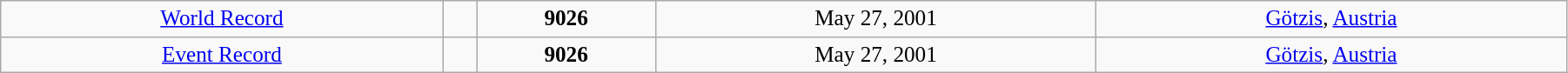<table class="wikitable" style=" text-align:center; font-size:105%;" width="95%">
<tr>
<td><a href='#'>World Record</a></td>
<td></td>
<td><strong>9026</strong></td>
<td>May 27, 2001</td>
<td> <a href='#'>Götzis</a>, <a href='#'>Austria</a></td>
</tr>
<tr>
<td><a href='#'>Event Record</a></td>
<td></td>
<td><strong>9026</strong></td>
<td>May 27, 2001</td>
<td> <a href='#'>Götzis</a>, <a href='#'>Austria</a></td>
</tr>
</table>
